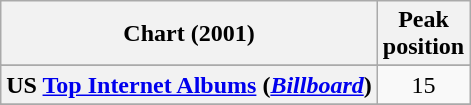<table class="wikitable plainrowheaders sortable">
<tr>
<th align="left">Chart (2001)</th>
<th align="left">Peak<br>position</th>
</tr>
<tr>
</tr>
<tr>
<th scope="row">US <a href='#'>Top Internet Albums</a> (<em><a href='#'>Billboard</a></em>)</th>
<td align="center">15</td>
</tr>
<tr>
</tr>
</table>
